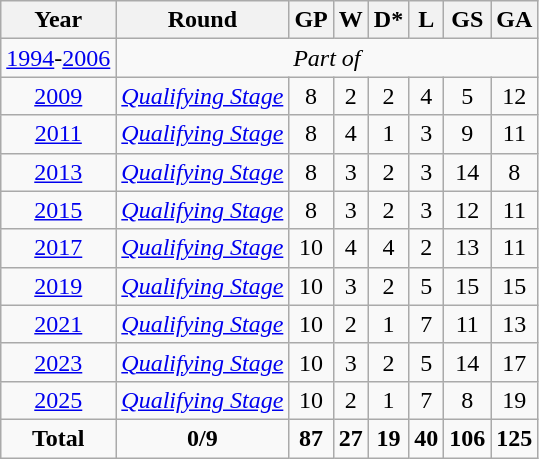<table class="wikitable" style="text-align: center;">
<tr>
<th>Year</th>
<th>Round</th>
<th>GP</th>
<th>W</th>
<th>D*</th>
<th>L</th>
<th>GS</th>
<th>GA</th>
</tr>
<tr>
<td><a href='#'>1994</a>-<a href='#'>2006</a></td>
<td colspan=9><em>Part of </em></td>
</tr>
<tr>
<td> <a href='#'>2009</a></td>
<td><em><a href='#'>Qualifying Stage</a></em></td>
<td>8</td>
<td>2</td>
<td>2</td>
<td>4</td>
<td>5</td>
<td>12</td>
</tr>
<tr>
<td> <a href='#'>2011</a></td>
<td><em><a href='#'>Qualifying Stage</a></em></td>
<td>8</td>
<td>4</td>
<td>1</td>
<td>3</td>
<td>9</td>
<td>11</td>
</tr>
<tr>
<td> <a href='#'>2013</a></td>
<td><em><a href='#'>Qualifying Stage</a></em></td>
<td>8</td>
<td>3</td>
<td>2</td>
<td>3</td>
<td>14</td>
<td>8</td>
</tr>
<tr>
<td> <a href='#'>2015</a></td>
<td><em><a href='#'>Qualifying Stage</a></em></td>
<td>8</td>
<td>3</td>
<td>2</td>
<td>3</td>
<td>12</td>
<td>11</td>
</tr>
<tr>
<td> <a href='#'>2017</a></td>
<td><em><a href='#'>Qualifying Stage</a></em></td>
<td>10</td>
<td>4</td>
<td>4</td>
<td>2</td>
<td>13</td>
<td>11</td>
</tr>
<tr>
<td> <a href='#'>2019</a></td>
<td><em><a href='#'>Qualifying Stage</a></em></td>
<td>10</td>
<td>3</td>
<td>2</td>
<td>5</td>
<td>15</td>
<td>15</td>
</tr>
<tr>
<td> <a href='#'>2021</a></td>
<td><em><a href='#'>Qualifying Stage</a></em></td>
<td>10</td>
<td>2</td>
<td>1</td>
<td>7</td>
<td>11</td>
<td>13</td>
</tr>
<tr>
<td> <a href='#'>2023</a></td>
<td><em><a href='#'>Qualifying Stage</a></em></td>
<td>10</td>
<td>3</td>
<td>2</td>
<td>5</td>
<td>14</td>
<td>17</td>
</tr>
<tr>
<td> <a href='#'>2025</a></td>
<td><em><a href='#'>Qualifying Stage</a></em></td>
<td>10</td>
<td>2</td>
<td>1</td>
<td>7</td>
<td>8</td>
<td>19</td>
</tr>
<tr>
<td><strong>Total</strong></td>
<td><strong>0/9</strong></td>
<td><strong>87</strong></td>
<td><strong>27</strong></td>
<td><strong>19</strong></td>
<td><strong>40</strong></td>
<td><strong>106</strong></td>
<td><strong>125</strong></td>
</tr>
</table>
